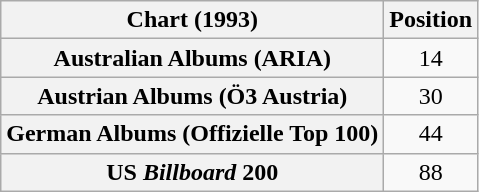<table class="wikitable sortable plainrowheaders" style="text-align:center">
<tr>
<th scope="col">Chart (1993)</th>
<th scope="col">Position</th>
</tr>
<tr>
<th scope="row">Australian Albums (ARIA)</th>
<td>14</td>
</tr>
<tr>
<th scope="row">Austrian Albums (Ö3 Austria)</th>
<td>30</td>
</tr>
<tr>
<th scope="row">German Albums (Offizielle Top 100)</th>
<td>44</td>
</tr>
<tr>
<th scope="row">US <em>Billboard</em> 200</th>
<td>88</td>
</tr>
</table>
